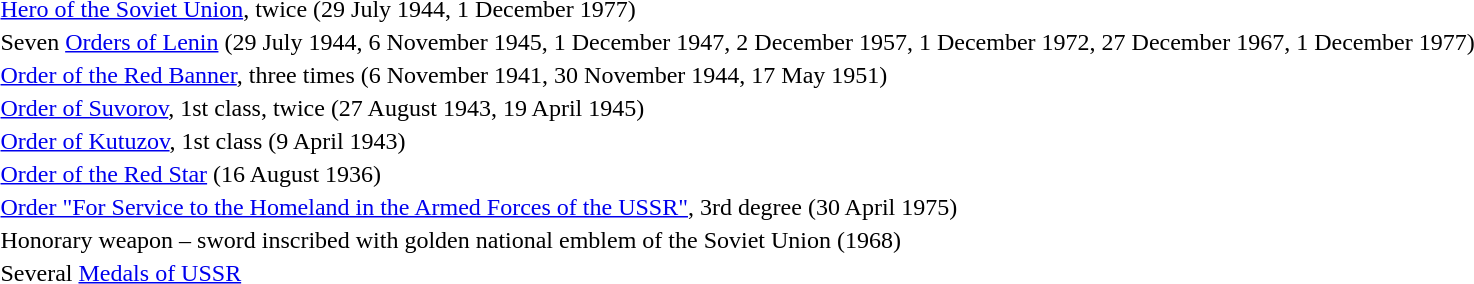<table>
<tr>
<td></td>
<td><a href='#'>Hero of the Soviet Union</a>, twice (29 July 1944, 1 December 1977)</td>
</tr>
<tr>
<td></td>
<td>Seven <a href='#'>Orders of Lenin</a> (29 July 1944, 6 November 1945, 1 December 1947, 2 December 1957, 1 December 1972, 27 December 1967, 1 December 1977)</td>
</tr>
<tr>
<td></td>
<td><a href='#'>Order of the Red Banner</a>, three times (6 November 1941, 30 November 1944, 17 May 1951)</td>
</tr>
<tr>
<td></td>
<td><a href='#'>Order of Suvorov</a>, 1st class, twice (27 August 1943, 19 April 1945)</td>
</tr>
<tr>
<td></td>
<td><a href='#'>Order of Kutuzov</a>, 1st class (9 April 1943)</td>
</tr>
<tr>
<td></td>
<td><a href='#'>Order of the Red Star</a> (16 August 1936)</td>
</tr>
<tr>
<td></td>
<td><a href='#'>Order "For Service to the Homeland in the Armed Forces of the USSR"</a>, 3rd degree (30 April 1975)</td>
</tr>
<tr>
<td></td>
<td>Honorary weapon – sword inscribed with golden national emblem of the Soviet Union (1968)</td>
</tr>
<tr>
<td></td>
<td>Several <a href='#'>Medals of USSR</a></td>
</tr>
<tr>
</tr>
</table>
